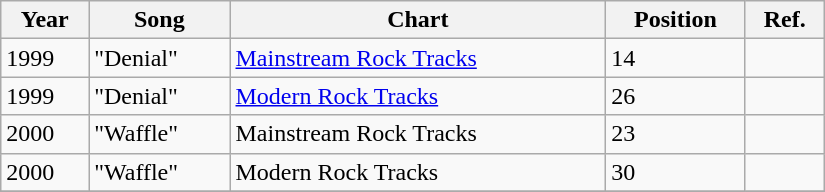<table class="wikitable" width="550">
<tr>
<th align="left" valign="top">Year</th>
<th align="left" valign="top">Song</th>
<th align="left" valign="top">Chart</th>
<th align="left" valign="top">Position</th>
<th align="left" valign="top">Ref.</th>
</tr>
<tr>
<td align="left" valign="top">1999</td>
<td align="left" valign="top">"Denial"</td>
<td align="left" valign="top"><a href='#'>Mainstream Rock Tracks</a></td>
<td align="left" valign="top">14</td>
<td align="left" valign="top"></td>
</tr>
<tr>
<td align="left" valign="top">1999</td>
<td align="left" valign="top">"Denial"</td>
<td align="left" valign="top"><a href='#'>Modern Rock Tracks</a></td>
<td align="left" valign="top">26</td>
<td align="left" valign="top"></td>
</tr>
<tr>
<td align="left" valign="top">2000</td>
<td align="left" valign="top">"Waffle"</td>
<td align="left" valign="top">Mainstream Rock Tracks</td>
<td align="left" valign="top">23</td>
<td align="left" valign="top"></td>
</tr>
<tr>
<td align="left" valign="top">2000</td>
<td align="left" valign="top">"Waffle"</td>
<td align="left" valign="top">Modern Rock Tracks</td>
<td align="left" valign="top">30</td>
<td align="left" valign="top"></td>
</tr>
<tr>
</tr>
</table>
